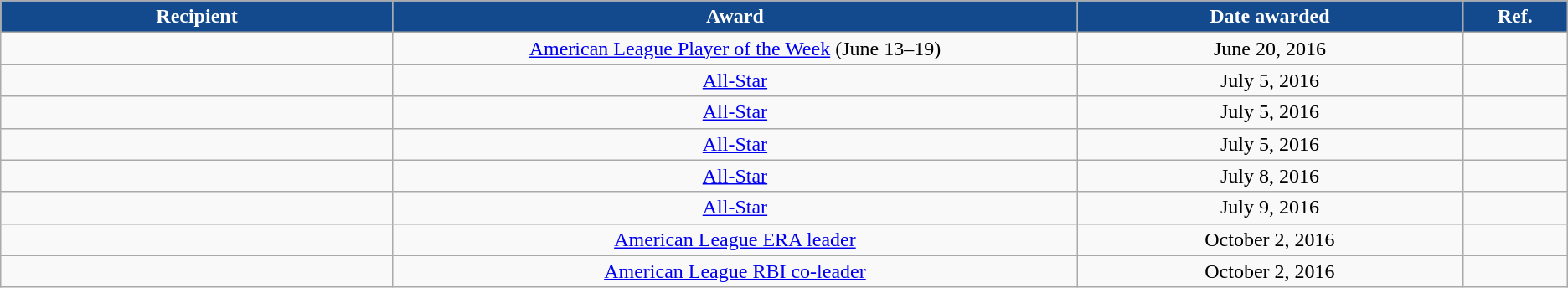<table class="wikitable sortable collapsible" style="text-align:center">
<tr>
<th style="background:#134A8E; color:#FFF" width="5%">Recipient</th>
<th style="background:#134A8E; color:#FFF" width="9%">Award</th>
<th style="background:#134A8E; color:#FFF" width="5%">Date awarded</th>
<th style="background:#134A8E; color:#FFF" width="1%" class="unsortable">Ref.</th>
</tr>
<tr>
<td></td>
<td><a href='#'>American League Player of the Week</a> (June 13–19)</td>
<td>June 20, 2016</td>
<td></td>
</tr>
<tr>
<td></td>
<td><a href='#'>All-Star</a></td>
<td>July 5, 2016</td>
<td></td>
</tr>
<tr>
<td></td>
<td><a href='#'>All-Star</a></td>
<td>July 5, 2016</td>
<td></td>
</tr>
<tr>
<td></td>
<td><a href='#'>All-Star</a></td>
<td>July 5, 2016</td>
<td></td>
</tr>
<tr>
<td></td>
<td><a href='#'>All-Star</a></td>
<td>July 8, 2016</td>
<td></td>
</tr>
<tr>
<td></td>
<td><a href='#'>All-Star</a></td>
<td>July 9, 2016</td>
<td></td>
</tr>
<tr>
<td></td>
<td><a href='#'>American League ERA leader</a></td>
<td>October 2, 2016</td>
<td></td>
</tr>
<tr>
<td></td>
<td><a href='#'>American League RBI co-leader</a></td>
<td>October 2, 2016</td>
<td></td>
</tr>
</table>
